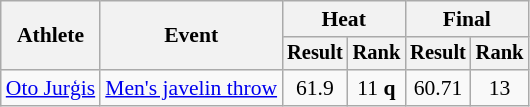<table class="wikitable" style="font-size:90%">
<tr>
<th rowspan="2">Athlete</th>
<th rowspan="2">Event</th>
<th colspan="2">Heat</th>
<th colspan="2">Final</th>
</tr>
<tr style="font-size:95%">
<th>Result</th>
<th>Rank</th>
<th>Result</th>
<th>Rank</th>
</tr>
<tr align=center>
<td align=left><a href='#'>Oto Jurģis</a></td>
<td align=left><a href='#'>Men's javelin throw</a></td>
<td>61.9</td>
<td>11 <strong>q</strong></td>
<td>60.71</td>
<td>13</td>
</tr>
</table>
